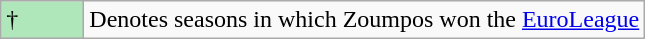<table class="wikitable">
<tr>
<td style="background:#AFE6BA; width:3em;">†</td>
<td>Denotes seasons in which Zoumpos won the <a href='#'>EuroLeague</a></td>
</tr>
</table>
